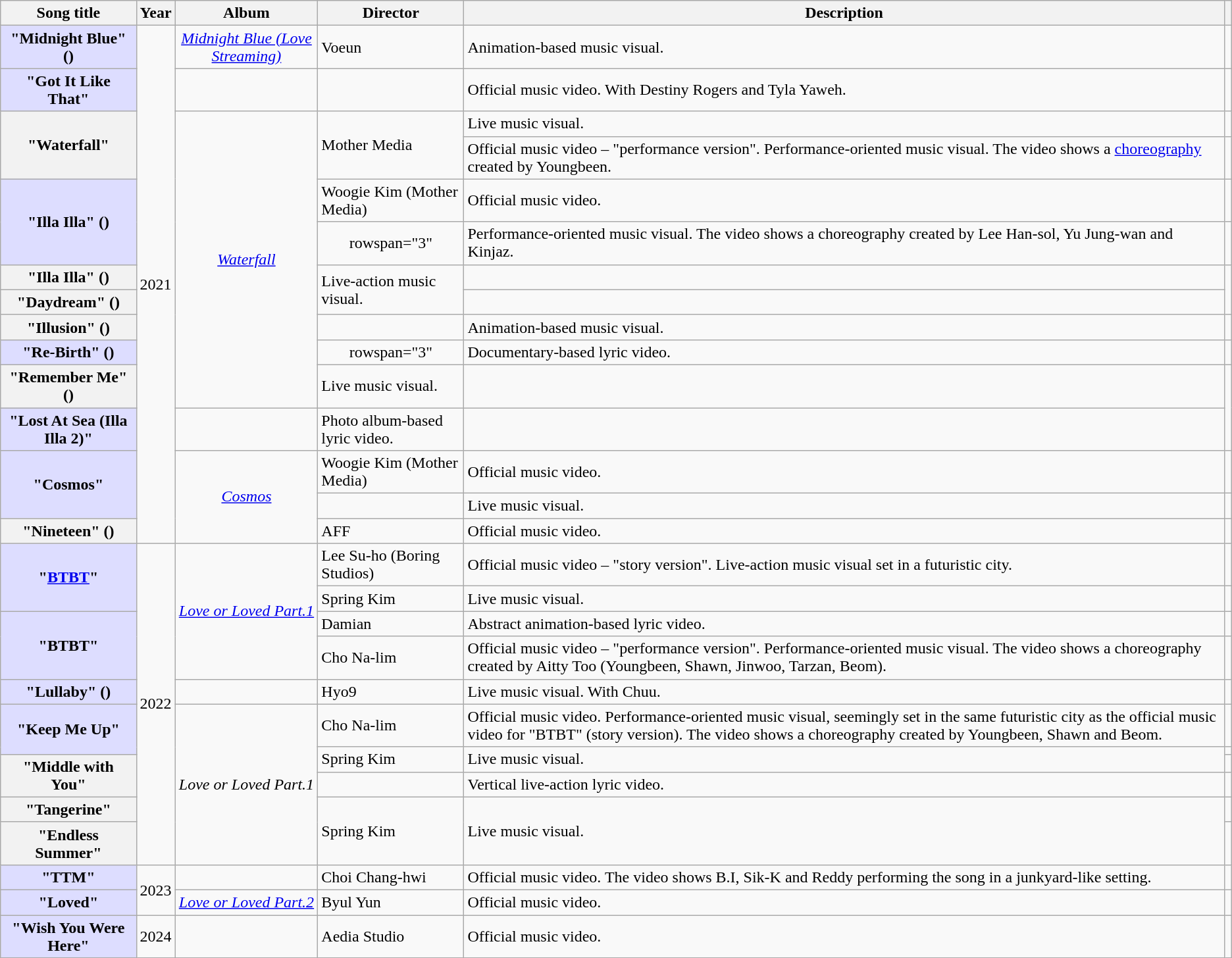<table class="wikitable plainrowheaders sortable" style="text-align:center">
<tr>
<th scope="col">Song title</th>
<th scope="col">Year</th>
<th scope="col">Album</th>
<th scope="col">Director</th>
<th scope="col" class="unsortable">Description</th>
<th scope="col" class="unsortable"></th>
</tr>
<tr>
<th scope="row" style="background-color:#DDF">"Midnight Blue" ()</th>
<td rowspan="15">2021</td>
<td><em><a href='#'>Midnight Blue (Love Streaming)</a></em></td>
<td style="text-align:left">Voeun</td>
<td style="text-align:left">Animation-based music visual.</td>
<td></td>
</tr>
<tr>
<th scope="row" style="background-color:#DDF">"Got It Like That"<br></th>
<td></td>
<td></td>
<td style="text-align:left">Official music video. With Destiny Rogers and Tyla Yaweh.</td>
<td></td>
</tr>
<tr>
<th scope="row" rowspan="2">"Waterfall"</th>
<td rowspan="9"><em><a href='#'>Waterfall</a></em></td>
<td rowspan="2" style="text-align:left">Mother Media</td>
<td style="text-align:left">Live music visual.</td>
<td></td>
</tr>
<tr>
<td style="text-align:left">Official music video – "performance version". Performance-oriented music visual. The video shows a <a href='#'>choreography</a> created by Youngbeen.</td>
<td></td>
</tr>
<tr>
<th scope="row" rowspan="2" style="background-color:#DDF">"Illa Illa" ()</th>
<td style="text-align:left">Woogie Kim (Mother Media)</td>
<td style="text-align:left">Official music video.</td>
<td></td>
</tr>
<tr>
<td>rowspan="3" </td>
<td style="text-align:left">Performance-oriented music visual. The video shows a choreography created by Lee Han-sol, Yu Jung-wan and Kinjaz.</td>
<td></td>
</tr>
<tr>
<th scope="row">"Illa Illa" ()<br></th>
<td style="text-align:left" rowspan="2">Live-action music visual.</td>
<td></td>
</tr>
<tr>
<th scope="row">"Daydream" ()<br></th>
<td></td>
</tr>
<tr>
<th scope="row">"Illusion" ()</th>
<td></td>
<td style="text-align:left">Animation-based music visual.</td>
<td></td>
</tr>
<tr>
<th scope="row" style="background-color:#DDF">"Re-Birth" ()</th>
<td>rowspan="3" </td>
<td style="text-align:left">Documentary-based lyric video.</td>
<td></td>
</tr>
<tr>
<th scope="row">"Remember Me" ()</th>
<td style="text-align:left">Live music visual.</td>
<td></td>
</tr>
<tr>
<th scope="row" style="background-color:#DDF">"Lost At Sea (Illa Illa 2)"<br></th>
<td></td>
<td style="text-align:left">Photo album-based lyric video.</td>
<td></td>
</tr>
<tr>
<th scope="row" rowspan="2" style="background-color:#DDF">"Cosmos"</th>
<td rowspan="3"><em><a href='#'>Cosmos</a></em></td>
<td style="text-align:left">Woogie Kim (Mother Media)</td>
<td style="text-align:left">Official music video.</td>
<td></td>
</tr>
<tr>
<td></td>
<td style="text-align:left">Live music visual.</td>
<td></td>
</tr>
<tr>
<th scope="row">"Nineteen" ()</th>
<td style="text-align:left">AFF</td>
<td style="text-align:left">Official music video.</td>
<td></td>
</tr>
<tr>
<th scope="row" rowspan="2" style="background-color:#DDF">"<a href='#'>BTBT</a>"<br></th>
<td rowspan="11">2022</td>
<td rowspan="4"><em><a href='#'>Love or Loved Part.1</a></em></td>
<td style="text-align:left">Lee Su-ho (Boring Studios)</td>
<td style="text-align:left">Official music video – "story version". Live-action music visual set in a futuristic city.</td>
<td></td>
</tr>
<tr>
<td style="text-align:left">Spring Kim</td>
<td style="text-align:left">Live music visual.</td>
<td></td>
</tr>
<tr>
<th scope="row" rowspan="2" style="background-color:#DDF">"BTBT"<br></th>
<td style="text-align:left">Damian</td>
<td style="text-align:left">Abstract animation-based lyric video.</td>
<td></td>
</tr>
<tr>
<td style="text-align:left">Cho Na-lim</td>
<td style="text-align:left">Official music video – "performance version". Performance-oriented music visual. The video shows a choreography created by Aitty Too (Youngbeen, Shawn, Jinwoo, Tarzan, Beom).</td>
<td></td>
</tr>
<tr>
<th scope="row" style="background-color:#DDF">"Lullaby" ()<br></th>
<td></td>
<td style="text-align:left">Hyo9</td>
<td style="text-align:left">Live music visual. With Chuu.</td>
<td></td>
</tr>
<tr>
<th scope="row" rowspan="2" style="background-color:#DDF">"Keep Me Up"</th>
<td rowspan="6"><em>Love or Loved Part.1</em></td>
<td style="text-align:left">Cho Na-lim</td>
<td style="text-align:left">Official music video. Performance-oriented music visual, seemingly set in the same futuristic city as the official music video for "BTBT" (story version). The video shows a choreography created by Youngbeen, Shawn and Beom.</td>
<td></td>
</tr>
<tr>
<td rowspan="2" style="text-align:left">Spring Kim</td>
<td rowspan="2" style="text-align:left">Live music visual.</td>
<td></td>
</tr>
<tr>
<th scope="row" rowspan="2">"Middle with You"</th>
<td></td>
</tr>
<tr>
<td></td>
<td style="text-align:left">Vertical live-action lyric video.</td>
<td></td>
</tr>
<tr>
<th scope="row">"Tangerine"</th>
<td rowspan="2" style="text-align:left">Spring Kim</td>
<td rowspan="2" style="text-align:left">Live music visual.</td>
<td></td>
</tr>
<tr>
<th scope="row">"Endless Summer"</th>
<td></td>
</tr>
<tr>
<th scope="row" style="background-color:#DDF">"TTM"<br></th>
<td rowspan="2">2023</td>
<td></td>
<td style="text-align:left">Choi Chang-hwi</td>
<td style="text-align:left">Official music video. The video shows B.I, Sik-K and Reddy performing the song in a junkyard-like setting.</td>
<td></td>
</tr>
<tr>
<th scope="row" style="background-color:#DDF">"Loved"</th>
<td><em><a href='#'>Love or Loved Part.2</a></em></td>
<td style="text-align:left">Byul Yun</td>
<td style="text-align:left">Official music video.</td>
<td></td>
</tr>
<tr>
<th scope="row" style="background-color:#DDF">"Wish You Were Here"</th>
<td>2024</td>
<td></td>
<td style="text-align:left">Aedia Studio</td>
<td style="text-align:left">Official music video.</td>
<td></td>
</tr>
</table>
